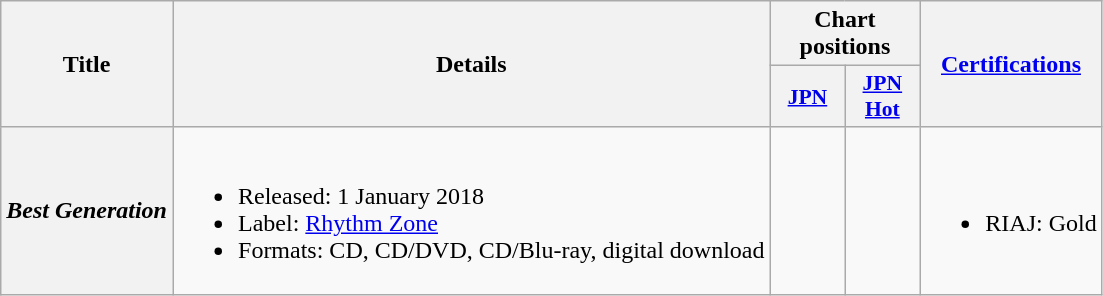<table class="wikitable plainrowheaders">
<tr>
<th scope="col" rowspan="2">Title</th>
<th scope="col" rowspan="2">Details</th>
<th scope="col" colspan="2">Chart positions</th>
<th scope="col" rowspan="2"><a href='#'>Certifications</a></th>
</tr>
<tr>
<th scope="col" style="width:3em;font-size:90%;"><a href='#'>JPN</a><br></th>
<th scope="col" style="width:3em;font-size:90%;"><a href='#'>JPN Hot</a><br></th>
</tr>
<tr>
<th scope="row"><em>Best Generation</em></th>
<td><br><ul><li>Released: 1 January 2018 </li><li>Label: <a href='#'>Rhythm Zone</a></li><li>Formats: CD, CD/DVD, CD/Blu-ray, digital download</li></ul></td>
<td></td>
<td></td>
<td><br><ul><li>RIAJ: Gold</li></ul></td>
</tr>
</table>
